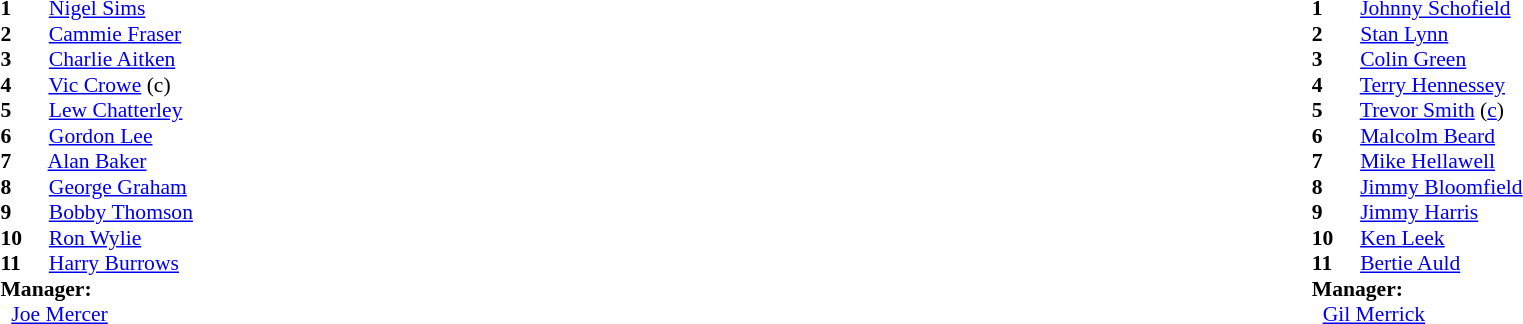<table width="100%">
<tr>
<td valign="top" width="50%"><br><table style="font-size: 90%" cellspacing="0" cellpadding="0">
<tr>
<td colspan="4"></td>
</tr>
<tr>
<th width="25"></th>
<th></th>
</tr>
<tr>
<td><strong>1</strong></td>
<td>  <a href='#'>Nigel Sims</a></td>
</tr>
<tr>
<td><strong>2</strong></td>
<td>  <a href='#'>Cammie Fraser</a></td>
</tr>
<tr>
<td><strong>3</strong></td>
<td>  <a href='#'>Charlie Aitken</a></td>
</tr>
<tr>
<td><strong>4</strong></td>
<td>  <a href='#'>Vic Crowe</a> (c)</td>
</tr>
<tr>
<td><strong>5</strong></td>
<td>  <a href='#'>Lew Chatterley</a></td>
</tr>
<tr>
<td><strong>6</strong></td>
<td>  <a href='#'>Gordon Lee</a></td>
</tr>
<tr>
<td><strong>7</strong></td>
<td>  <a href='#'>Alan Baker</a></td>
</tr>
<tr>
<td><strong>8</strong></td>
<td>  <a href='#'>George Graham</a></td>
</tr>
<tr>
<td><strong>9</strong></td>
<td>  <a href='#'>Bobby Thomson</a></td>
</tr>
<tr>
<td><strong>10</strong></td>
<td>  <a href='#'>Ron Wylie</a></td>
</tr>
<tr>
<td><strong>11</strong></td>
<td>  <a href='#'>Harry Burrows</a></td>
</tr>
<tr>
<td colspan=4><strong>Manager:</strong></td>
</tr>
<tr>
<td colspan="4">  <a href='#'>Joe Mercer</a></td>
</tr>
</table>
</td>
<td valign="top" width="50%"><br><table style="font-size: 90%" cellspacing="0" cellpadding="0" align=center>
<tr>
<td colspan="4"></td>
</tr>
<tr>
<th width="25"></th>
<th></th>
</tr>
<tr>
<td><strong>1</strong></td>
<td>  <a href='#'>Johnny Schofield</a></td>
</tr>
<tr>
<td><strong>2</strong></td>
<td>  <a href='#'>Stan Lynn</a></td>
</tr>
<tr>
<td><strong>3</strong></td>
<td>  <a href='#'>Colin Green</a></td>
</tr>
<tr>
<td><strong>4</strong></td>
<td>  <a href='#'>Terry Hennessey</a></td>
</tr>
<tr>
<td><strong>5</strong></td>
<td>  <a href='#'>Trevor Smith</a> (<a href='#'>c</a>)</td>
</tr>
<tr>
<td><strong>6</strong></td>
<td>  <a href='#'>Malcolm Beard</a></td>
</tr>
<tr>
<td><strong>7</strong></td>
<td>  <a href='#'>Mike Hellawell</a></td>
</tr>
<tr>
<td><strong>8</strong></td>
<td>  <a href='#'>Jimmy Bloomfield</a></td>
</tr>
<tr>
<td><strong>9</strong></td>
<td>  <a href='#'>Jimmy Harris</a></td>
</tr>
<tr>
<td><strong>10</strong></td>
<td>  <a href='#'>Ken Leek</a></td>
</tr>
<tr>
<td><strong>11</strong></td>
<td>  <a href='#'>Bertie Auld</a></td>
</tr>
<tr>
<td colspan=4><strong>Manager:</strong></td>
</tr>
<tr>
<td colspan="4">  <a href='#'>Gil Merrick</a></td>
</tr>
</table>
</td>
</tr>
</table>
